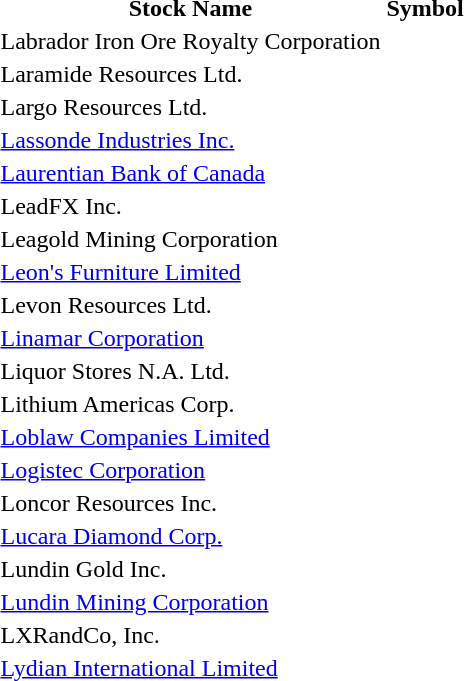<table style="background:transparent;">
<tr>
<th>Stock Name</th>
<th>Symbol</th>
</tr>
<tr --->
<td>Labrador Iron Ore Royalty Corporation</td>
<td></td>
</tr>
<tr --->
<td>Laramide Resources Ltd.</td>
<td></td>
</tr>
<tr>
<td>Largo Resources Ltd.</td>
<td></td>
</tr>
<tr --->
<td><a href='#'>Lassonde Industries Inc.</a></td>
<td></td>
</tr>
<tr --->
<td><a href='#'>Laurentian Bank of Canada</a></td>
<td></td>
</tr>
<tr>
<td>LeadFX Inc.</td>
<td></td>
</tr>
<tr>
<td>Leagold Mining Corporation</td>
<td></td>
</tr>
<tr --->
<td><a href='#'>Leon's Furniture Limited</a></td>
<td></td>
</tr>
<tr --->
<td>Levon Resources Ltd.</td>
<td></td>
</tr>
<tr --->
<td><a href='#'>Linamar Corporation</a></td>
<td></td>
</tr>
<tr --->
<td>Liquor Stores N.A. Ltd.</td>
<td></td>
</tr>
<tr --->
<td>Lithium Americas Corp.</td>
<td></td>
</tr>
<tr --->
<td><a href='#'>Loblaw Companies Limited</a></td>
<td></td>
</tr>
<tr --->
<td><a href='#'>Logistec Corporation</a></td>
<td></td>
</tr>
<tr --->
<td>Loncor Resources Inc.</td>
<td></td>
</tr>
<tr --->
<td><a href='#'>Lucara Diamond Corp.</a></td>
<td></td>
</tr>
<tr --->
<td>Lundin Gold Inc.</td>
<td></td>
</tr>
<tr --->
<td><a href='#'>Lundin Mining Corporation</a></td>
<td></td>
</tr>
<tr>
<td>LXRandCo, Inc.</td>
<td></td>
</tr>
<tr --->
<td><a href='#'>Lydian International Limited</a></td>
<td></td>
</tr>
<tr --->
</tr>
</table>
